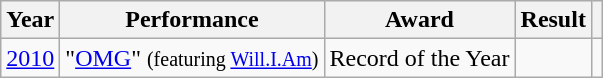<table class="wikitable">
<tr>
<th>Year</th>
<th>Performance</th>
<th>Award</th>
<th>Result</th>
<th></th>
</tr>
<tr>
<td><a href='#'>2010</a></td>
<td>"<a href='#'>OMG</a>" <small>(featuring <a href='#'>Will.I.Am</a>)</small></td>
<td>Record of the Year</td>
<td></td>
<td style="text-align:center;"></td>
</tr>
</table>
